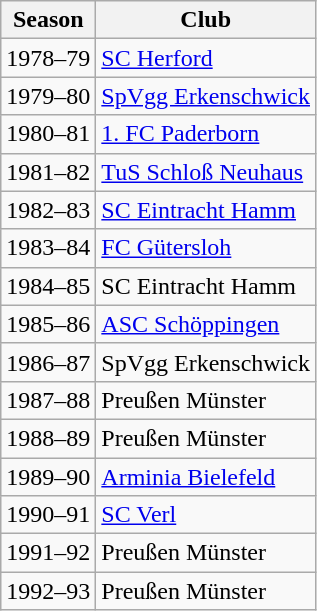<table class="wikitable" style="float:left; margin-right:1em;">
<tr>
<th>Season</th>
<th>Club</th>
</tr>
<tr>
<td>1978–79</td>
<td><a href='#'>SC Herford</a></td>
</tr>
<tr>
<td>1979–80</td>
<td><a href='#'>SpVgg Erkenschwick</a></td>
</tr>
<tr>
<td>1980–81</td>
<td><a href='#'>1. FC Paderborn</a></td>
</tr>
<tr>
<td>1981–82</td>
<td><a href='#'>TuS Schloß Neuhaus</a></td>
</tr>
<tr>
<td>1982–83</td>
<td><a href='#'>SC Eintracht Hamm</a></td>
</tr>
<tr>
<td>1983–84</td>
<td><a href='#'>FC Gütersloh</a></td>
</tr>
<tr>
<td>1984–85</td>
<td>SC Eintracht Hamm</td>
</tr>
<tr>
<td>1985–86</td>
<td><a href='#'>ASC Schöppingen</a></td>
</tr>
<tr>
<td>1986–87</td>
<td>SpVgg Erkenschwick</td>
</tr>
<tr>
<td>1987–88</td>
<td>Preußen Münster</td>
</tr>
<tr>
<td>1988–89</td>
<td>Preußen Münster</td>
</tr>
<tr>
<td>1989–90</td>
<td><a href='#'>Arminia Bielefeld</a></td>
</tr>
<tr>
<td>1990–91</td>
<td><a href='#'>SC Verl</a></td>
</tr>
<tr>
<td>1991–92</td>
<td>Preußen Münster</td>
</tr>
<tr>
<td>1992–93</td>
<td>Preußen Münster</td>
</tr>
</table>
